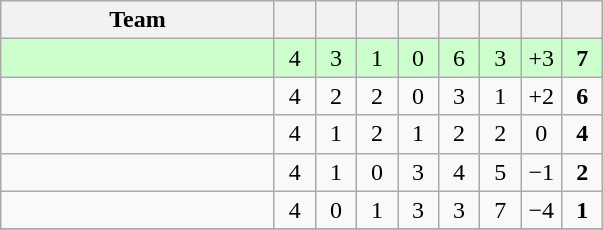<table class=wikitable style="text-align:center">
<tr>
<th width="175">Team</th>
<th width="20"></th>
<th width="20"></th>
<th width="20"></th>
<th width="20"></th>
<th width="20"></th>
<th width="20"></th>
<th width="20"></th>
<th width="20"></th>
</tr>
<tr style="background:#cfc;">
<td align=left></td>
<td>4</td>
<td>3</td>
<td>1</td>
<td>0</td>
<td>6</td>
<td>3</td>
<td>+3</td>
<td><strong>7</strong></td>
</tr>
<tr>
<td align=left></td>
<td>4</td>
<td>2</td>
<td>2</td>
<td>0</td>
<td>3</td>
<td>1</td>
<td>+2</td>
<td><strong>6</strong></td>
</tr>
<tr>
<td align=left></td>
<td>4</td>
<td>1</td>
<td>2</td>
<td>1</td>
<td>2</td>
<td>2</td>
<td>0</td>
<td><strong>4</strong></td>
</tr>
<tr>
<td align=left></td>
<td>4</td>
<td>1</td>
<td>0</td>
<td>3</td>
<td>4</td>
<td>5</td>
<td>−1</td>
<td><strong>2</strong></td>
</tr>
<tr>
<td align=left></td>
<td>4</td>
<td>0</td>
<td>1</td>
<td>3</td>
<td>3</td>
<td>7</td>
<td>−4</td>
<td><strong>1</strong></td>
</tr>
<tr>
</tr>
</table>
